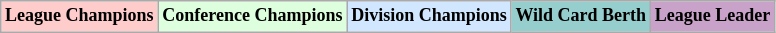<table class="wikitable"  style="margin:center; font-size:75%;">
<tr>
<td style="text-align:center; background:#fcc;"><strong>League Champions</strong></td>
<td style="text-align:center; background:#dfd;"><strong>Conference Champions</strong></td>
<td style="text-align:center; background:#d0e7ff;"><strong>Division Champions</strong></td>
<td style="text-align:center; background:#96cdcd;"><strong>Wild Card Berth</strong></td>
<td style="text-align:center; background:#c8a2c8;"><strong>League Leader</strong></td>
</tr>
</table>
